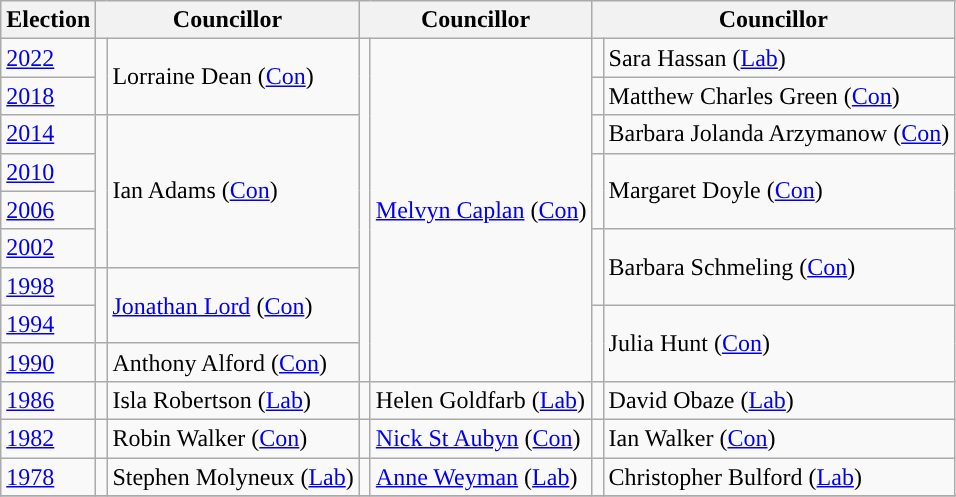<table class="wikitable">
<tr>
<th>Election</th>
<th colspan="2">Councillor</th>
<th colspan="2">Councillor</th>
<th colspan="2">Councillor</th>
</tr>
<tr>
<td><a href='#'>2022</a></td>
<td rowspan=2; style="background-color: "></td>
<td rowspan=2>Lorraine Dean (<a href='#'>Con</a>)</td>
<td rowspan=9; style="background-color: "></td>
<td rowspan=9><a href='#'>Melvyn Caplan</a> (<a href='#'>Con</a>)</td>
<td style="background-color: "></td>
<td>Sara Hassan (<a href='#'>Lab</a>)</td>
</tr>
<tr>
<td><a href='#'>2018</a></td>
<td style="background-color: "></td>
<td>Matthew Charles Green (<a href='#'>Con</a>)</td>
</tr>
<tr>
<td><a href='#'>2014</a></td>
<td rowspan=4; style="background-color: "></td>
<td rowspan=4>Ian Adams (<a href='#'>Con</a>)</td>
<td style="background-color: "></td>
<td>Barbara Jolanda Arzymanow (<a href='#'>Con</a>)</td>
</tr>
<tr>
<td><a href='#'>2010</a></td>
<td rowspan=2; style="background-color: "></td>
<td rowspan=2>Margaret Doyle (<a href='#'>Con</a>)</td>
</tr>
<tr>
<td><a href='#'>2006</a></td>
</tr>
<tr>
<td><a href='#'>2002</a></td>
<td rowspan=2; style="background-color: "></td>
<td rowspan=2>Barbara Schmeling (<a href='#'>Con</a>)</td>
</tr>
<tr>
<td><a href='#'>1998</a></td>
<td rowspan=2; style="background-color: "></td>
<td rowspan=2><a href='#'>Jonathan Lord</a> (<a href='#'>Con</a>)</td>
</tr>
<tr>
<td><a href='#'>1994</a></td>
<td rowspan=2; style="background-color: "></td>
<td rowspan=2>Julia Hunt (<a href='#'>Con</a>)</td>
</tr>
<tr>
<td><a href='#'>1990</a></td>
<td style="background-color: "></td>
<td>Anthony Alford (<a href='#'>Con</a>)</td>
</tr>
<tr>
<td><a href='#'>1986</a></td>
<td style="background-color: "></td>
<td>Isla Robertson (<a href='#'>Lab</a>)</td>
<td style="background-color: "></td>
<td>Helen Goldfarb (<a href='#'>Lab</a>)</td>
<td style="background-color: "></td>
<td>David Obaze (<a href='#'>Lab</a>)</td>
</tr>
<tr>
<td><a href='#'>1982</a></td>
<td style="background-color: "></td>
<td>Robin Walker (<a href='#'>Con</a>)</td>
<td style="background-color: "></td>
<td><a href='#'>Nick St Aubyn</a> (<a href='#'>Con</a>)</td>
<td style="background-color: "></td>
<td>Ian Walker (<a href='#'>Con</a>)</td>
</tr>
<tr>
<td><a href='#'>1978</a></td>
<td style="background-color: "></td>
<td>Stephen Molyneux (<a href='#'>Lab</a>)</td>
<td style="background-color: "></td>
<td><a href='#'>Anne Weyman</a> (<a href='#'>Lab</a>)</td>
<td style="background-color: "></td>
<td>Christopher Bulford (<a href='#'>Lab</a>)</td>
</tr>
<tr>
</tr>
</table>
